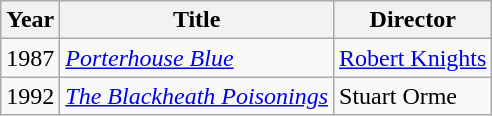<table class="wikitable">
<tr>
<th>Year</th>
<th>Title</th>
<th>Director</th>
</tr>
<tr>
<td>1987</td>
<td><em><a href='#'>Porterhouse Blue</a></em></td>
<td><a href='#'>Robert Knights</a></td>
</tr>
<tr>
<td>1992</td>
<td><em><a href='#'>The Blackheath Poisonings</a></em></td>
<td>Stuart Orme</td>
</tr>
</table>
